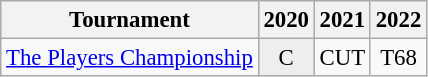<table class="wikitable" style="font-size:95%;text-align:center;">
<tr>
<th>Tournament</th>
<th>2020</th>
<th>2021</th>
<th>2022</th>
</tr>
<tr>
<td align=left><a href='#'>The Players Championship</a></td>
<td style="background:#eeeeee;">C</td>
<td>CUT</td>
<td>T68</td>
</tr>
</table>
